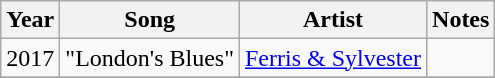<table class="wikitable sortable">
<tr>
<th>Year</th>
<th>Song</th>
<th>Artist</th>
<th class="unsortable">Notes</th>
</tr>
<tr>
<td>2017</td>
<td>"London's Blues"</td>
<td><a href='#'>Ferris & Sylvester</a></td>
<td></td>
</tr>
<tr>
</tr>
</table>
